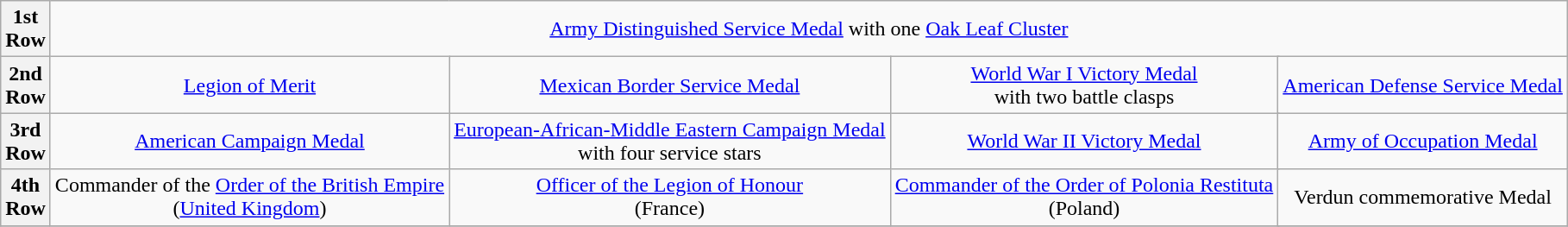<table class="wikitable" style="margin:1em auto; text-align:center;">
<tr>
<th>1st<br>Row</th>
<td colspan="14"><a href='#'>Army Distinguished Service Medal</a> with one <a href='#'>Oak Leaf Cluster</a></td>
</tr>
<tr>
<th>2nd<br>Row</th>
<td colspan="4"><a href='#'>Legion of Merit</a></td>
<td colspan="4"><a href='#'>Mexican Border Service Medal</a></td>
<td colspan="4"><a href='#'>World War I Victory Medal</a> <br>with two battle clasps</td>
<td colspan="4"><a href='#'>American Defense Service Medal</a></td>
</tr>
<tr>
<th>3rd<br>Row</th>
<td colspan="4"><a href='#'>American Campaign Medal</a></td>
<td colspan="4"><a href='#'>European-African-Middle Eastern Campaign Medal</a> <br>with four service stars</td>
<td colspan="4"><a href='#'>World War II Victory Medal</a></td>
<td colspan="4"><a href='#'>Army of Occupation Medal</a></td>
</tr>
<tr>
<th>4th<br>Row</th>
<td colspan="4">Commander of the <a href='#'>Order of the British Empire</a> <br>(<a href='#'>United Kingdom</a>)</td>
<td colspan="4"><a href='#'>Officer of the Legion of Honour</a> <br>(France)</td>
<td colspan="4"><a href='#'>Commander of the Order of Polonia Restituta</a> <br>(Poland)</td>
<td colspan="4">Verdun commemorative Medal</td>
</tr>
<tr>
</tr>
</table>
